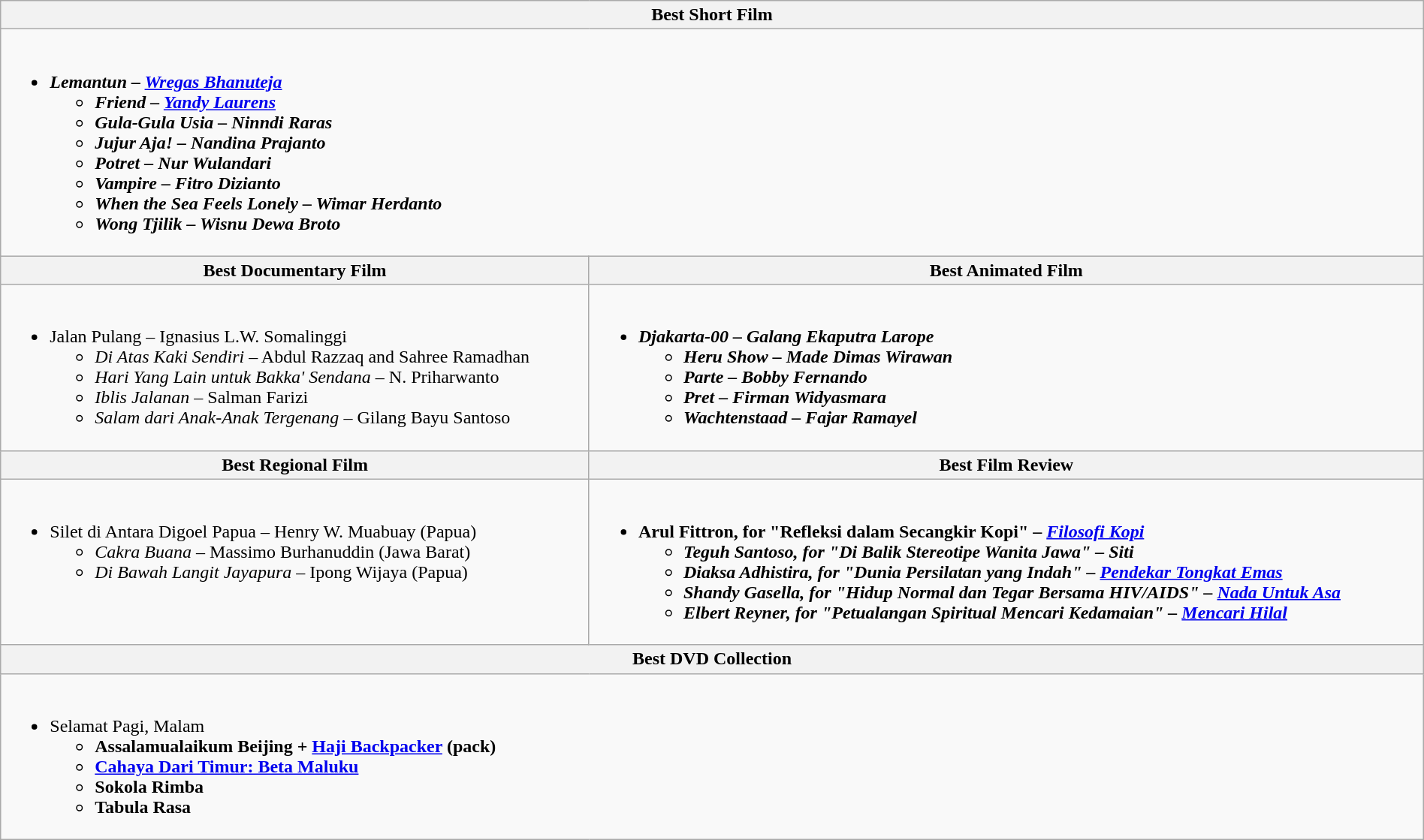<table class=wikitable style="width:100%;">
<tr>
<th style="width=50%" colspan= "2">Best Short Film</th>
</tr>
<tr>
<td valign= "top" colspan= "2"><br><ul><li><strong><em>Lemantun<em> – <a href='#'>Wregas Bhanuteja</a><strong><ul><li></em>Friend<em> – <a href='#'>Yandy Laurens</a></li><li></em>Gula-Gula Usia<em> – Ninndi Raras</li><li></em>Jujur Aja!<em> – Nandina Prajanto</li><li></em>Potret<em> – Nur Wulandari</li><li></em>Vampire<em> – Fitro Dizianto</li><li></em>When the Sea Feels Lonely<em> – Wimar Herdanto</li><li></em>Wong Tjilik<em> – Wisnu Dewa Broto</li></ul></li></ul></td>
</tr>
<tr>
<th style="width=50%">Best Documentary Film</th>
<th style="width=50%">Best Animated Film</th>
</tr>
<tr>
<td valign= "top"><br><ul><li></em></strong>Jalan Pulang</em> –  Ignasius L.W. Somalinggi</strong><ul><li><em>Di Atas Kaki Sendiri</em> – Abdul Razzaq and Sahree Ramadhan</li><li><em>Hari Yang Lain untuk Bakka' Sendana</em> – N. Priharwanto</li><li><em>Iblis Jalanan</em> – Salman Farizi</li><li><em>Salam dari Anak-Anak Tergenang</em> – Gilang Bayu Santoso</li></ul></li></ul></td>
<td valign= "top"><br><ul><li><strong><em>Djakarta-00<em> – Galang Ekaputra Larope<strong><ul><li></em>Heru Show<em> –  Made Dimas Wirawan</li><li></em>Parte<em> – Bobby Fernando</li><li></em>Pret<em> – Firman Widyasmara</li><li></em>Wachtenstaad<em> – Fajar Ramayel</li></ul></li></ul></td>
</tr>
<tr>
<th style="width=50%">Best Regional Film</th>
<th style="width=50%">Best Film Review</th>
</tr>
<tr>
<td valign= "top"><br><ul><li></em></strong>Silet di Antara Digoel Papua</em> – Henry W. Muabuay (Papua)</strong><ul><li><em>Cakra Buana</em> – Massimo Burhanuddin (Jawa Barat)</li><li><em>Di Bawah Langit Jayapura</em> – Ipong Wijaya (Papua)</li></ul></li></ul></td>
<td valign= "top"><br><ul><li><strong>Arul Fittron, for "Refleksi dalam Secangkir Kopi" – <em><a href='#'>Filosofi Kopi</a><strong><em><ul><li>Teguh Santoso, for "Di Balik Stereotipe Wanita Jawa" – </em>Siti<em></li><li>Diaksa Adhistira, for "Dunia Persilatan yang Indah" – </em><a href='#'>Pendekar Tongkat Emas</a><em></li><li>Shandy Gasella, for "Hidup Normal dan Tegar Bersama HIV/AIDS" – </em><a href='#'>Nada Untuk Asa</a><em></li><li>Elbert Reyner, for "Petualangan Spiritual Mencari Kedamaian" – </em><a href='#'>Mencari Hilal</a><em></li></ul></li></ul></td>
</tr>
<tr>
<th style="width=50%" colspan= "2">Best DVD Collection</th>
</tr>
<tr>
<td valign= "top" colspan= "2"><br><ul><li></em></strong>Selamat Pagi, Malam<strong><em><ul><li></em>Assalamualaikum Beijing + <a href='#'>Haji Backpacker</a> (pack)<em></li><li></em><a href='#'>Cahaya Dari Timur: Beta Maluku</a><em></li><li></em>Sokola Rimba<em></li><li></em>Tabula Rasa<em></li></ul></li></ul></td>
</tr>
</table>
